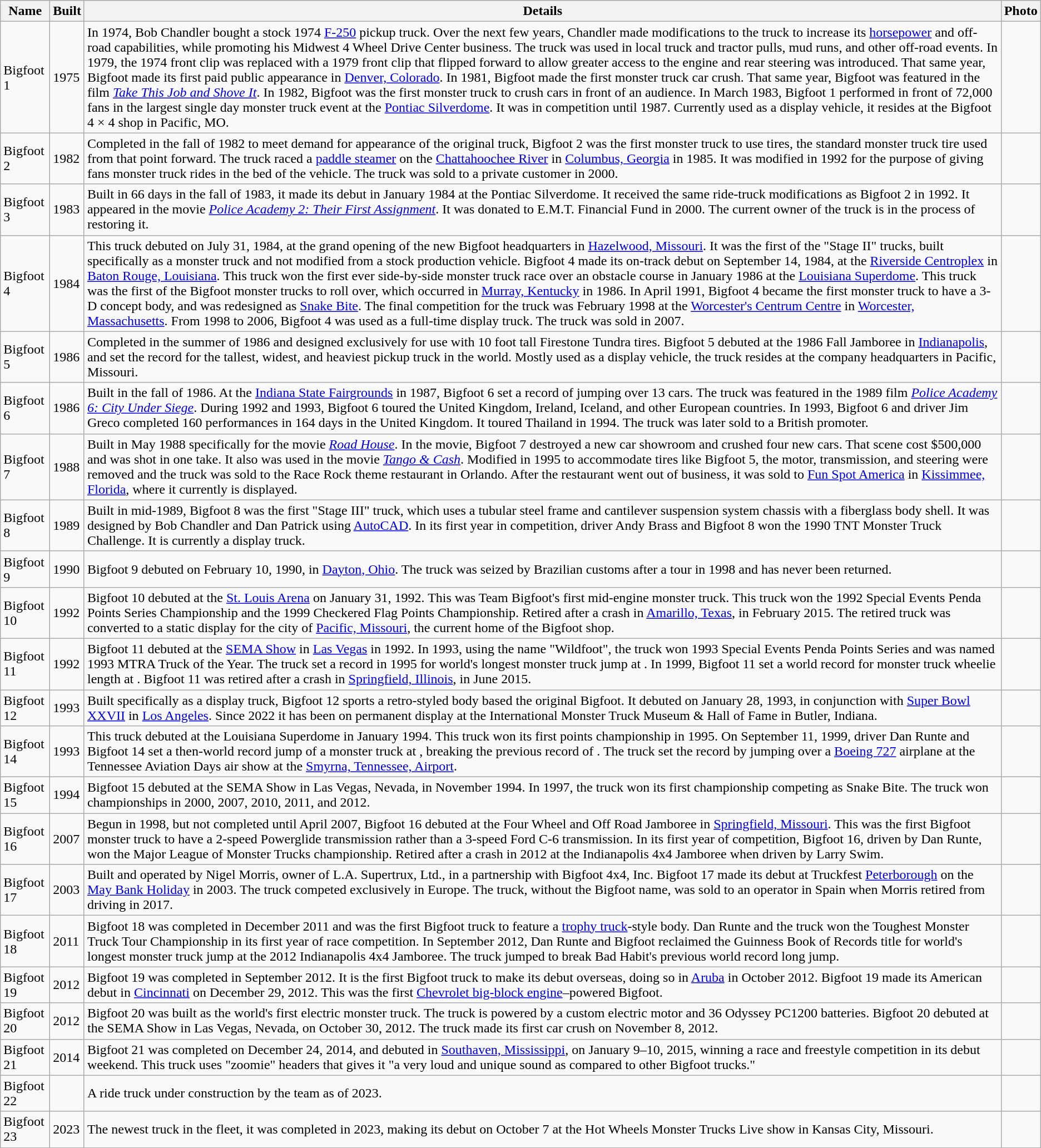<table class="wikitable">
<tr>
<th>Name</th>
<th>Built</th>
<th>Details</th>
<th>Photo</th>
</tr>
<tr>
<td>Bigfoot 1</td>
<td>1975</td>
<td>In 1974, Bob Chandler bought a stock 1974 <a href='#'>F-250</a> pickup truck. Over the next few years, Chandler made modifications to the truck to increase its <a href='#'>horsepower</a> and off-road capabilities, while promoting his Midwest 4 Wheel Drive Center business. The truck was used in local truck and tractor pulls, mud runs, and other off-road events. In 1979, the 1974 front clip was replaced with a 1979 front clip that flipped forward to allow greater access to the engine and rear steering was introduced. That same year, Bigfoot made its first paid public appearance in <a href='#'>Denver, Colorado</a>. In 1981, Bigfoot made the first monster truck car crush. That same year, Bigfoot was featured in the film <a href='#'><em>Take This Job and Shove It</em></a>. In 1982, Bigfoot was the first monster truck to crush cars in front of an audience. In March 1983, Bigfoot 1 performed in front of 72,000 fans in the largest single day monster truck event at the <a href='#'>Pontiac Silverdome</a>. It was in competition until 1987. Currently used as a display vehicle, it resides at the Bigfoot 4 × 4 shop in Pacific, MO.</td>
<td></td>
</tr>
<tr>
<td>Bigfoot 2</td>
<td>1982</td>
<td>Completed in the fall of 1982 to meet demand for appearance of the original truck, Bigfoot 2 was the first monster truck to use  tires, the standard monster truck tire used from that point forward. The truck raced a <a href='#'>paddle steamer</a> on the <a href='#'>Chattahoochee River</a> in <a href='#'>Columbus, Georgia</a> in 1985. It was modified in 1992 for the purpose of giving fans monster truck rides in the bed of the vehicle. The truck was sold to a private customer in 2000.</td>
<td></td>
</tr>
<tr>
<td>Bigfoot 3</td>
<td>1983</td>
<td>Built in 66 days in the fall of 1983, it made its debut in January 1984 at the Pontiac Silverdome. It received the same ride-truck modifications as Bigfoot 2 in 1992. It appeared in the movie <em><a href='#'>Police Academy 2: Their First Assignment</a></em>. It was donated to E.M.T. Financial Fund in 2000. The current owner of the truck is in the process of restoring it.</td>
<td></td>
</tr>
<tr>
<td>Bigfoot 4</td>
<td>1984</td>
<td>This truck debuted on July 31, 1984, at the grand opening of the new Bigfoot headquarters in <a href='#'>Hazelwood, Missouri</a>. It was the first of the "Stage II" trucks, built specifically as a monster truck and not modified from a stock production vehicle. Bigfoot 4 made its on-track debut on September 14, 1984, at the <a href='#'>Riverside Centroplex</a> in <a href='#'>Baton Rouge, Louisiana</a>. This truck won the first ever side-by-side monster truck race over an obstacle course in January 1986 at the <a href='#'>Louisiana Superdome</a>. This truck was the first of the Bigfoot monster trucks to roll over, which occurred in <a href='#'>Murray, Kentucky</a> in 1986. In April 1991, Bigfoot 4 became the first monster truck to have a 3-D concept body, and was redesigned as <a href='#'>Snake Bite</a>. The final competition for the truck was February 1998 at the <a href='#'>Worcester's Centrum Centre</a> in <a href='#'>Worcester, Massachusetts</a>. From 1998 to 2006, Bigfoot 4 was used as a full-time display truck. The truck was sold in 2007.</td>
<td></td>
</tr>
<tr>
<td>Bigfoot 5</td>
<td>1986</td>
<td>Completed in the summer of 1986 and designed exclusively for use with 10 foot tall Firestone Tundra tires. Bigfoot 5 debuted at the 1986 Fall Jamboree in <a href='#'>Indianapolis</a>, and set the record for the tallest, widest, and heaviest pickup truck in the world. Mostly used as a display vehicle, the truck resides at the company headquarters in Pacific, Missouri.</td>
<td></td>
</tr>
<tr>
<td>Bigfoot 6</td>
<td>1986</td>
<td>Built in the fall of 1986. At the <a href='#'>Indiana State Fairgrounds</a> in 1987, Bigfoot 6 set a record of jumping over 13 cars. The truck was featured in the 1989 film <em><a href='#'>Police Academy 6: City Under Siege</a></em>. During 1992 and 1993, Bigfoot 6 toured the United Kingdom, Ireland, Iceland, and other European countries. In 1993, Bigfoot 6 and driver Jim Greco completed 160 performances in 164 days in the United Kingdom. It toured Thailand in 1994. The truck was later sold to a British promoter.</td>
<td></td>
</tr>
<tr>
<td>Bigfoot 7</td>
<td>1988</td>
<td>Built in May 1988 specifically for the movie <em><a href='#'>Road House</a></em>. In the movie, Bigfoot 7 destroyed a new car showroom and crushed four new cars. That scene cost $500,000 and was shot in one take. It also was used in the movie <em><a href='#'>Tango & Cash</a></em>. Modified in 1995 to accommodate  tires like Bigfoot 5, the motor, transmission, and steering were removed and the truck was sold to the Race Rock theme restaurant in Orlando. After the restaurant went out of business, it was sold to <a href='#'>Fun Spot America</a> in <a href='#'>Kissimmee, Florida</a>, where it currently is displayed.</td>
<td></td>
</tr>
<tr>
<td>Bigfoot 8</td>
<td>1989</td>
<td>Built in mid-1989, Bigfoot 8 was the first "Stage III" truck, which uses a tubular steel frame  and cantilever suspension system chassis with a fiberglass body shell. It was designed by Bob Chandler and Dan Patrick using <a href='#'>AutoCAD</a>. In its first year in competition, driver Andy Brass and Bigfoot 8 won the 1990 TNT Monster Truck Challenge. It is currently a display truck.</td>
<td></td>
</tr>
<tr>
<td>Bigfoot 9</td>
<td>1990</td>
<td>Bigfoot 9 debuted on February 10, 1990, in <a href='#'>Dayton, Ohio</a>. The truck was seized by Brazilian customs after a tour in 1998 and has never been returned.</td>
<td></td>
</tr>
<tr>
<td>Bigfoot 10</td>
<td>1992</td>
<td>Bigfoot 10 debuted at the <a href='#'>St. Louis Arena</a> on January 31, 1992. This was Team Bigfoot's first mid-engine monster truck. This truck won the 1992 Special Events Penda Points Series Championship and the 1999 Checkered Flag Points Championship. Retired after a crash in <a href='#'>Amarillo, Texas</a>, in February 2015. The retired truck was converted to a static display for the city of <a href='#'>Pacific, Missouri</a>, the current home of the Bigfoot shop.</td>
<td></td>
</tr>
<tr>
<td>Bigfoot 11</td>
<td>1992</td>
<td>Bigfoot 11 debuted at the <a href='#'>SEMA Show</a> in <a href='#'>Las Vegas</a> in 1992. In 1993, using the name "Wildfoot", the truck won 1993 Special Events Penda Points Series and was named 1993 MTRA Truck of the Year. The truck set a record in 1995 for world's longest monster truck jump at . In 1999, Bigfoot 11 set a world record for monster truck wheelie length at . Bigfoot 11 was retired after a crash in <a href='#'>Springfield, Illinois</a>, in June 2015.</td>
<td></td>
</tr>
<tr>
<td>Bigfoot 12</td>
<td>1993</td>
<td>Built specifically as a display truck, Bigfoot 12 sports a retro-styled body based the original Bigfoot. It debuted on January 28, 1993, in conjunction with <a href='#'>Super Bowl XXVII</a> in <a href='#'>Los Angeles</a>. Since 2022 it has been on permanent display at the International Monster Truck Museum & Hall of Fame in Butler, Indiana.</td>
<td></td>
</tr>
<tr>
<td>Bigfoot 14</td>
<td>1993</td>
<td>This truck debuted at the Louisiana Superdome in January 1994. This truck won its first points championship in 1995. On September 11, 1999, driver Dan Runte and Bigfoot 14 set a then-world record jump of a monster truck at , breaking the previous record of . The truck set the record by jumping over a <a href='#'>Boeing 727</a> airplane at the Tennessee Aviation Days air show at the <a href='#'>Smyrna, Tennessee, Airport</a>.</td>
<td></td>
</tr>
<tr>
<td>Bigfoot 15</td>
<td>1994</td>
<td>Bigfoot 15 debuted at the SEMA Show in Las Vegas, Nevada, in November 1994. In 1997, the truck won its first championship competing as Snake Bite. The truck won championships in 2000, 2007, 2010, 2011, and 2012.</td>
<td></td>
</tr>
<tr>
<td>Bigfoot 16</td>
<td>2007</td>
<td>Begun in 1998, but not completed until April 2007, Bigfoot 16 debuted at the Four Wheel and Off Road Jamboree in <a href='#'>Springfield, Missouri</a>. This was the first Bigfoot monster truck to have a 2-speed Powerglide transmission rather than a 3-speed Ford C-6 transmission. In its first year of competition, Bigfoot 16, driven by Dan Runte, won the Major League of Monster Trucks championship. Retired after a crash in 2012 at the Indianapolis 4x4 Jamboree when driven by Larry Swim.</td>
<td></td>
</tr>
<tr>
<td>Bigfoot 17</td>
<td>2003</td>
<td>Built and operated by Nigel Morris, owner of L.A. Supertrux, Ltd., in a partnership with Bigfoot 4x4, Inc. Bigfoot 17 made its debut at Truckfest <a href='#'>Peterborough</a> on the <a href='#'>May Bank Holiday</a> in 2003. The truck competed exclusively in Europe. The truck, without the Bigfoot name, was sold to an operator in Spain when Morris retired from driving in 2017.</td>
<td></td>
</tr>
<tr>
<td>Bigfoot 18</td>
<td>2011</td>
<td>Bigfoot 18 was completed in December 2011 and was the first Bigfoot truck to feature a <a href='#'>trophy truck</a>-style body. Dan Runte and the truck won the Toughest Monster Truck Tour Championship in its first year of race competition. In September 2012, Dan Runte and Bigfoot reclaimed the Guinness Book of Records title for world's longest monster truck jump at the 2012 Indianapolis 4x4 Jamboree. The truck jumped  to break Bad Habit's previous world record long jump.</td>
<td></td>
</tr>
<tr>
<td>Bigfoot 19</td>
<td>2012</td>
<td>Bigfoot 19 was completed in September 2012. It is the first Bigfoot truck to make its debut overseas, doing so in <a href='#'>Aruba</a> in October 2012. Bigfoot 19 made its American debut in <a href='#'>Cincinnati</a> on December 29, 2012. This was the first <a href='#'>Chevrolet big-block engine</a>–powered Bigfoot.</td>
<td></td>
</tr>
<tr>
<td>Bigfoot 20</td>
<td>2012</td>
<td>Bigfoot 20 was built as the world's first electric monster truck. The truck is powered by a custom electric motor and 36 Odyssey PC1200 batteries. Bigfoot 20 debuted at the SEMA Show in Las Vegas, Nevada, on October 30, 2012. The truck made its first car crush on November 8, 2012. </td>
<td></td>
</tr>
<tr>
<td>Bigfoot 21</td>
<td>2014</td>
<td>Bigfoot 21 was completed on December 24, 2014, and debuted in <a href='#'>Southaven, Mississippi</a>, on January 9–10, 2015, winning a race and freestyle competition in its debut weekend. This truck uses "zoomie" headers that gives it "a very loud and unique sound as compared to other Bigfoot trucks."</td>
<td></td>
</tr>
<tr>
<td>Bigfoot 22</td>
<td></td>
<td>A ride truck under construction by the team as of 2023.</td>
<td></td>
</tr>
<tr>
<td>Bigfoot 23</td>
<td>2023</td>
<td>The newest truck in the fleet, it was completed in 2023, making its debut on October 7 at the Hot Wheels Monster Trucks Live show in Kansas City, Missouri.</td>
<td></td>
</tr>
</table>
